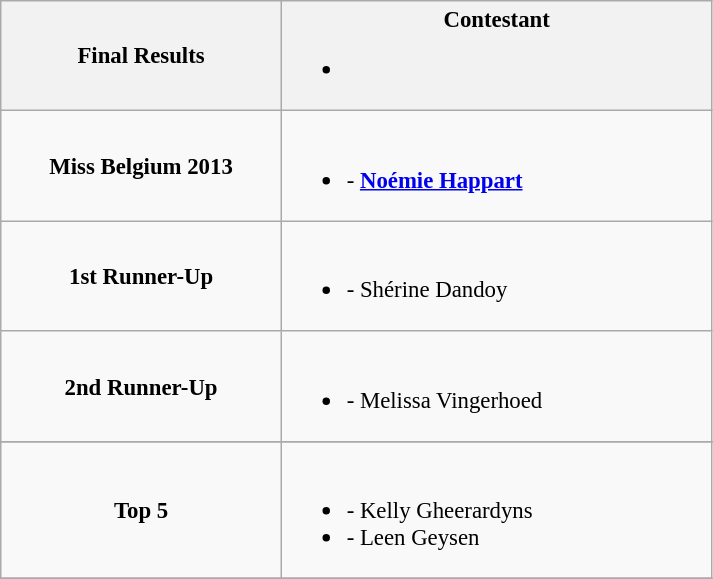<table class="wikitable sortable" style="font-size:95%;">
<tr>
<th width="180">Final Results</th>
<th width="280">Contestant<br><ul><li></li></ul></th>
</tr>
<tr>
<td style="text-align:center;"><strong>Miss Belgium 2013</strong></td>
<td><br><ul><li><strong></strong>- <strong><a href='#'>Noémie Happart</a></strong></li></ul></td>
</tr>
<tr>
<td style="text-align:center;"><strong>1st Runner-Up</strong></td>
<td><br><ul><li><strong></strong> - Shérine Dandoy</li></ul></td>
</tr>
<tr>
<td style="text-align:center;"><strong> 2nd Runner-Up</strong></td>
<td><br><ul><li><strong></strong> - Melissa Vingerhoed</li></ul></td>
</tr>
<tr>
</tr>
<tr>
<td style="text-align:center;"><strong>Top 5</strong></td>
<td><br><ul><li><strong></strong> - Kelly Gheerardyns</li><li><strong></strong>- Leen Geysen</li></ul></td>
</tr>
<tr>
</tr>
</table>
